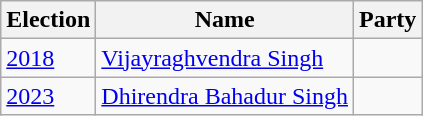<table class="wikitable sortable">
<tr>
<th>Election</th>
<th>Name</th>
<th colspan=2>Party</th>
</tr>
<tr>
<td><a href='#'>2018</a></td>
<td><a href='#'>Vijayraghvendra Singh</a></td>
<td></td>
</tr>
<tr>
<td><a href='#'>2023</a></td>
<td><a href='#'>Dhirendra Bahadur Singh</a></td>
<td></td>
</tr>
</table>
